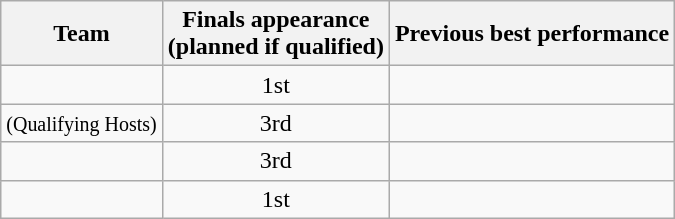<table class="sortable wikitable">
<tr>
<th>Team</th>
<th data-sort-type="number">Finals appearance<br>(planned if qualified)</th>
<th>Previous best performance</th>
</tr>
<tr>
<td align=left></td>
<td align=center>1st</td>
<td align=center></td>
</tr>
<tr>
<td align=left> <small>(Qualifying Hosts)</small></td>
<td align=center>3rd</td>
<td align=center></td>
</tr>
<tr>
<td align=left></td>
<td align=center>3rd</td>
<td align=center></td>
</tr>
<tr>
<td align=left></td>
<td align=center>1st</td>
<td align=center></td>
</tr>
</table>
